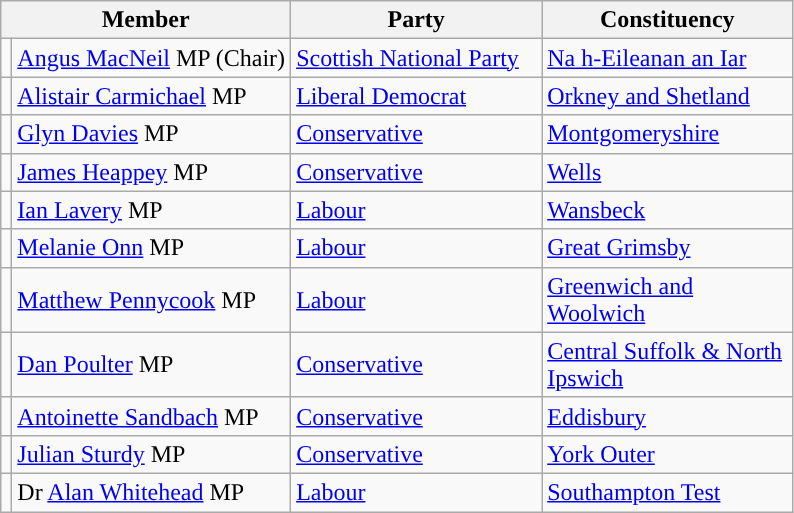<table class="wikitable">
<tr>
<th width="160px" colspan="2" valign="top">Member</th>
<th width="160px" valign="top">Party</th>
<th width="160px" valign="top">Constituency</th>
</tr>
<tr>
<td style="color:inherit;background:"></td>
<td><a href='#'>Angus MacNeil</a> MP (Chair)</td>
<td><a href='#'>Scottish National Party</a></td>
<td><a href='#'>Na h-Eileanan an Iar</a></td>
</tr>
<tr>
<td style="color:inherit;background:"></td>
<td><a href='#'>Alistair Carmichael</a> MP</td>
<td><a href='#'>Liberal Democrat</a></td>
<td><a href='#'>Orkney and Shetland</a></td>
</tr>
<tr>
<td style="color:inherit;background:"></td>
<td><a href='#'>Glyn Davies</a> MP</td>
<td><a href='#'>Conservative</a></td>
<td><a href='#'>Montgomeryshire</a></td>
</tr>
<tr>
<td style="color:inherit;background:"></td>
<td><a href='#'>James Heappey</a> MP</td>
<td><a href='#'>Conservative</a></td>
<td><a href='#'>Wells</a></td>
</tr>
<tr>
<td style="color:inherit;background:"></td>
<td><a href='#'>Ian Lavery</a> MP</td>
<td><a href='#'>Labour</a></td>
<td><a href='#'>Wansbeck</a></td>
</tr>
<tr>
<td style="color:inherit;background:"></td>
<td><a href='#'>Melanie Onn</a> MP</td>
<td><a href='#'>Labour</a></td>
<td><a href='#'>Great Grimsby</a></td>
</tr>
<tr>
<td style="color:inherit;background:"></td>
<td><a href='#'>Matthew Pennycook</a> MP</td>
<td><a href='#'>Labour</a></td>
<td><a href='#'>Greenwich and Woolwich</a></td>
</tr>
<tr>
<td style="color:inherit;background:"></td>
<td><a href='#'>Dan Poulter</a> MP</td>
<td><a href='#'>Conservative</a></td>
<td><a href='#'>Central Suffolk & North Ipswich</a></td>
</tr>
<tr>
<td style="color:inherit;background:"></td>
<td><a href='#'>Antoinette Sandbach</a> MP</td>
<td><a href='#'>Conservative</a></td>
<td><a href='#'>Eddisbury</a></td>
</tr>
<tr>
<td style="color:inherit;background:"></td>
<td><a href='#'>Julian Sturdy</a> MP</td>
<td><a href='#'>Conservative</a></td>
<td><a href='#'>York Outer</a></td>
</tr>
<tr>
<td style="color:inherit;background:"></td>
<td>Dr <a href='#'>Alan Whitehead</a> MP</td>
<td><a href='#'>Labour</a></td>
<td><a href='#'>Southampton Test</a></td>
</tr>
</table>
